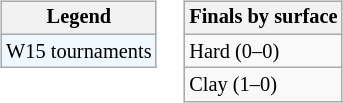<table>
<tr style="vertical-align:top">
<td><br><table class="wikitable" style="font-size:85%">
<tr>
<th>Legend</th>
</tr>
<tr style="background:#f0f8ff;">
<td>W15 tournaments</td>
</tr>
</table>
</td>
<td><br><table class="wikitable" style="font-size:85%">
<tr>
<th>Finals by surface</th>
</tr>
<tr>
<td>Hard (0–0)</td>
</tr>
<tr>
<td>Clay (1–0)</td>
</tr>
</table>
</td>
</tr>
</table>
